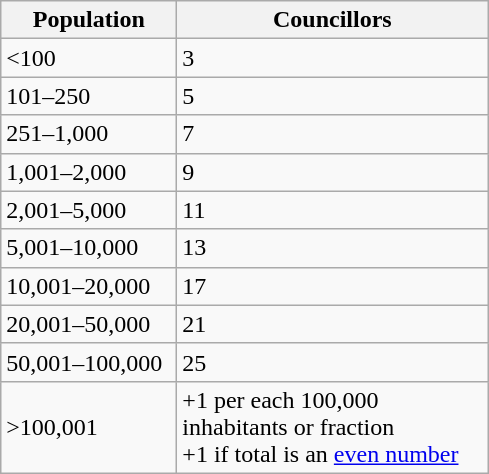<table class="wikitable" style="text-align:left;">
<tr>
<th width="110">Population</th>
<th width="200">Councillors</th>
</tr>
<tr>
<td><100</td>
<td>3</td>
</tr>
<tr>
<td>101–250</td>
<td>5</td>
</tr>
<tr>
<td>251–1,000</td>
<td>7</td>
</tr>
<tr>
<td>1,001–2,000</td>
<td>9</td>
</tr>
<tr>
<td>2,001–5,000</td>
<td>11</td>
</tr>
<tr>
<td>5,001–10,000</td>
<td>13</td>
</tr>
<tr>
<td>10,001–20,000</td>
<td>17</td>
</tr>
<tr>
<td>20,001–50,000</td>
<td>21</td>
</tr>
<tr>
<td>50,001–100,000</td>
<td>25</td>
</tr>
<tr>
<td>>100,001</td>
<td>+1 per each 100,000 inhabitants or fraction<br>+1 if total is an <a href='#'>even number</a></td>
</tr>
</table>
